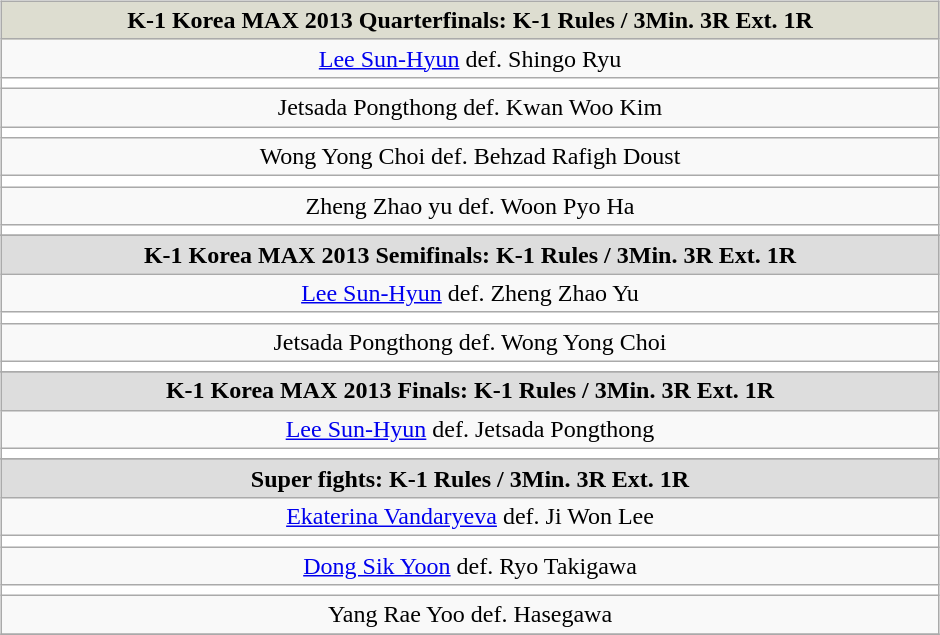<table class="toccolours" width=50% style="clear:both; margin:1.5em auto; text-align:left;">
<tr>
<td><br><table class="wikitable" width="100%">
<tr align="center"  bgcolor="#ddddddd">
<td><strong>K-1 Korea MAX 2013 Quarterfinals: K-1 Rules / 3Min. 3R Ext. 1R</strong></td>
</tr>
<tr>
<td align=center> <a href='#'>Lee Sun-Hyun</a> def. Shingo Ryu </td>
</tr>
<tr>
<th style=background:white colspan=2></th>
</tr>
<tr>
<td align=center> Jetsada Pongthong def. Kwan Woo Kim </td>
</tr>
<tr>
<th style=background:white colspan=2></th>
</tr>
<tr>
<td align=center> Wong Yong Choi def. Behzad Rafigh Doust </td>
</tr>
<tr>
<th style=background:white colspan=2></th>
</tr>
<tr>
<td align=center> Zheng Zhao yu def. Woon Pyo Ha </td>
</tr>
<tr>
<th style=background:white colspan=2></th>
</tr>
<tr>
</tr>
<tr align="center"  bgcolor="#dddddd">
<td><strong>K-1 Korea MAX 2013 Semifinals: K-1 Rules / 3Min. 3R Ext. 1R</strong></td>
</tr>
<tr>
<td align=center> <a href='#'>Lee Sun-Hyun</a> def. Zheng Zhao Yu </td>
</tr>
<tr>
<th style=background:white colspan=2></th>
</tr>
<tr>
<td align=center> Jetsada Pongthong def. Wong Yong Choi </td>
</tr>
<tr>
<th style=background:white colspan=2></th>
</tr>
<tr>
</tr>
<tr align="center"  bgcolor="#dddddd">
<td><strong>K-1 Korea MAX 2013 Finals: K-1 Rules / 3Min. 3R Ext. 1R</strong></td>
</tr>
<tr>
<td align=center> <a href='#'>Lee Sun-Hyun</a> def. Jetsada Pongthong </td>
</tr>
<tr>
<th style=background:white colspan=2></th>
</tr>
<tr>
</tr>
<tr align="center"  bgcolor="#dddddd">
<td><strong>Super fights: K-1 Rules / 3Min. 3R Ext. 1R</strong></td>
</tr>
<tr>
<td align=center> <a href='#'>Ekaterina Vandaryeva</a> def. Ji Won Lee </td>
</tr>
<tr>
<th style=background:white colspan=2></th>
</tr>
<tr>
<td align=center> <a href='#'>Dong Sik Yoon</a> def. Ryo Takigawa </td>
</tr>
<tr>
<th style=background:white colspan=2></th>
</tr>
<tr>
<td align=center> Yang Rae Yoo def. Hasegawa </td>
</tr>
<tr>
</tr>
</table>
</td>
</tr>
</table>
